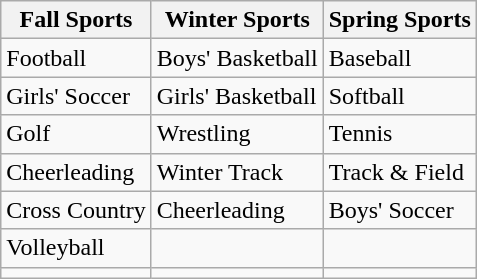<table class="wikitable" border="1">
<tr>
<th>Fall Sports</th>
<th>Winter Sports</th>
<th>Spring Sports</th>
</tr>
<tr>
<td>Football</td>
<td>Boys' Basketball</td>
<td>Baseball</td>
</tr>
<tr>
<td>Girls' Soccer</td>
<td>Girls' Basketball</td>
<td>Softball</td>
</tr>
<tr>
<td>Golf</td>
<td>Wrestling</td>
<td>Tennis</td>
</tr>
<tr>
<td>Cheerleading</td>
<td>Winter Track</td>
<td>Track & Field</td>
</tr>
<tr>
<td>Cross Country</td>
<td>Cheerleading</td>
<td>Boys' Soccer</td>
</tr>
<tr>
<td>Volleyball</td>
<td></td>
<td></td>
</tr>
<tr>
<td></td>
<td></td>
<td></td>
</tr>
</table>
